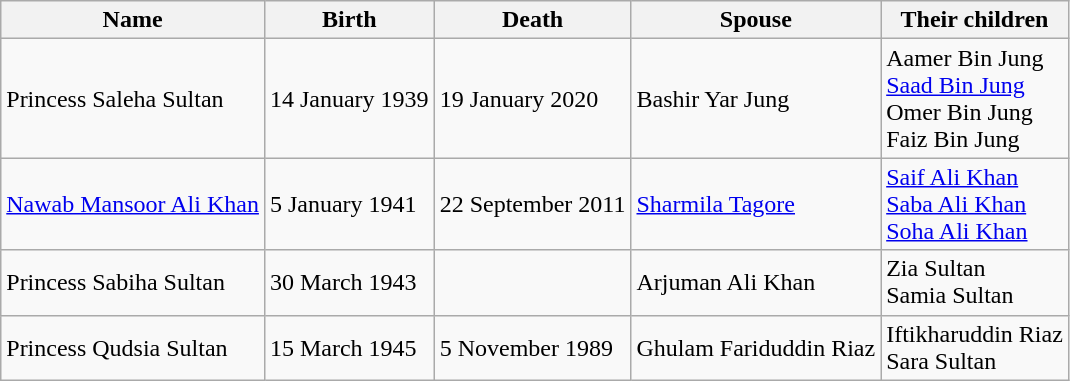<table class="wikitable">
<tr>
<th>Name</th>
<th>Birth</th>
<th>Death</th>
<th>Spouse</th>
<th>Their children</th>
</tr>
<tr>
<td>Princess Saleha Sultan</td>
<td>14 January 1939</td>
<td>19 January 2020</td>
<td>Bashir Yar Jung</td>
<td>Aamer Bin Jung<br><a href='#'>Saad Bin Jung</a><br>Omer Bin Jung<br>Faiz Bin Jung</td>
</tr>
<tr>
<td><a href='#'>Nawab Mansoor Ali Khan</a></td>
<td>5 January 1941</td>
<td>22 September 2011</td>
<td><a href='#'>Sharmila Tagore</a></td>
<td><a href='#'>Saif Ali Khan</a><br><a href='#'>Saba Ali Khan</a><br><a href='#'>Soha Ali Khan</a></td>
</tr>
<tr>
<td>Princess Sabiha Sultan</td>
<td>30 March 1943</td>
<td></td>
<td>Arjuman Ali Khan</td>
<td>Zia Sultan<br>Samia Sultan</td>
</tr>
<tr>
<td>Princess Qudsia Sultan</td>
<td>15 March 1945</td>
<td>5 November 1989</td>
<td>Ghulam Fariduddin Riaz</td>
<td>Iftikharuddin Riaz<br>Sara Sultan</td>
</tr>
</table>
